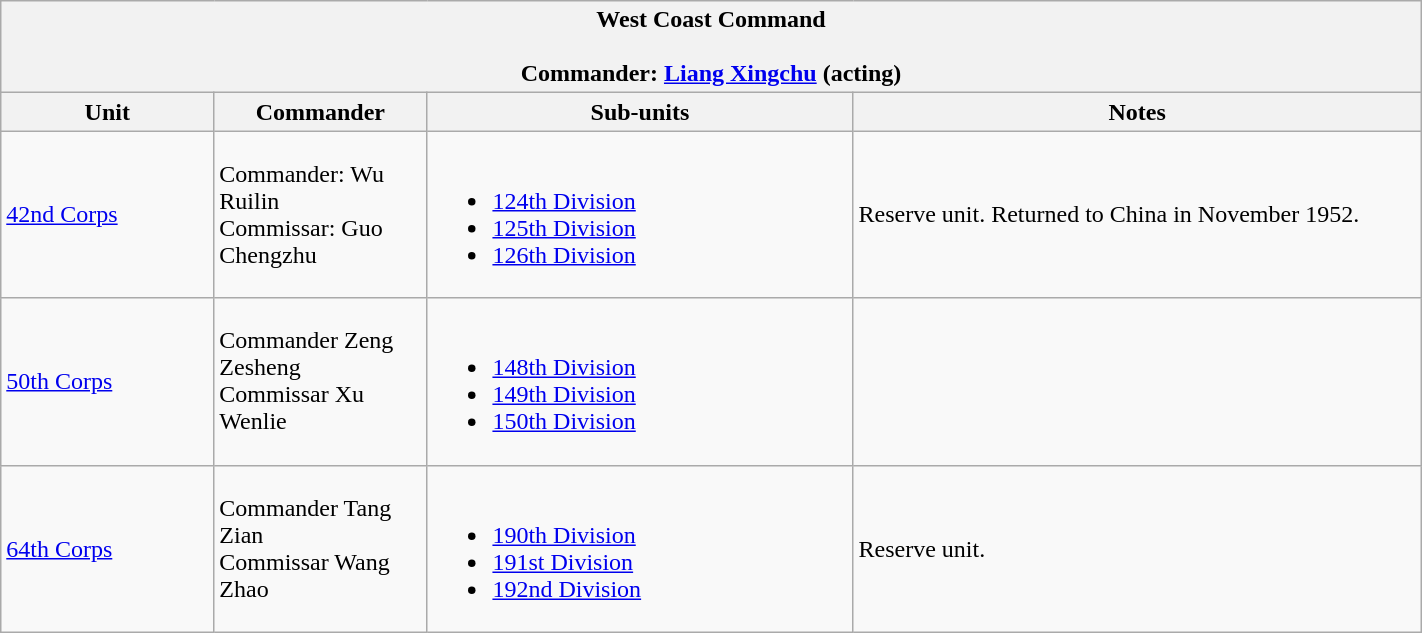<table class="wikitable" style="width: 75%">
<tr>
<th colspan="4" align= center> West Coast Command<br><br>Commander: <a href='#'>Liang Xingchu</a> (acting)<br></th>
</tr>
<tr>
<th width=15%; align= center>Unit</th>
<th width=15%; align= center>Commander</th>
<th width=30%; align= center>Sub-units</th>
<th width=40%; align= center>Notes</th>
</tr>
<tr>
<td><a href='#'>42nd Corps</a></td>
<td>Commander: Wu Ruilin<br>Commissar: Guo Chengzhu</td>
<td><br><ul><li><a href='#'>124th Division</a></li><li><a href='#'>125th Division</a></li><li><a href='#'>126th Division</a></li></ul></td>
<td>Reserve unit. Returned to China in November 1952.</td>
</tr>
<tr>
<td><a href='#'>50th Corps</a></td>
<td>Commander Zeng Zesheng<br>Commissar Xu Wenlie</td>
<td><br><ul><li><a href='#'>148th Division</a></li><li><a href='#'>149th Division</a></li><li><a href='#'>150th Division</a></li></ul></td>
<td></td>
</tr>
<tr>
<td><a href='#'>64th Corps</a></td>
<td>Commander Tang Zian<br>Commissar Wang Zhao</td>
<td><br><ul><li><a href='#'>190th Division</a></li><li><a href='#'>191st Division</a></li><li><a href='#'>192nd Division</a></li></ul></td>
<td>Reserve unit.</td>
</tr>
</table>
